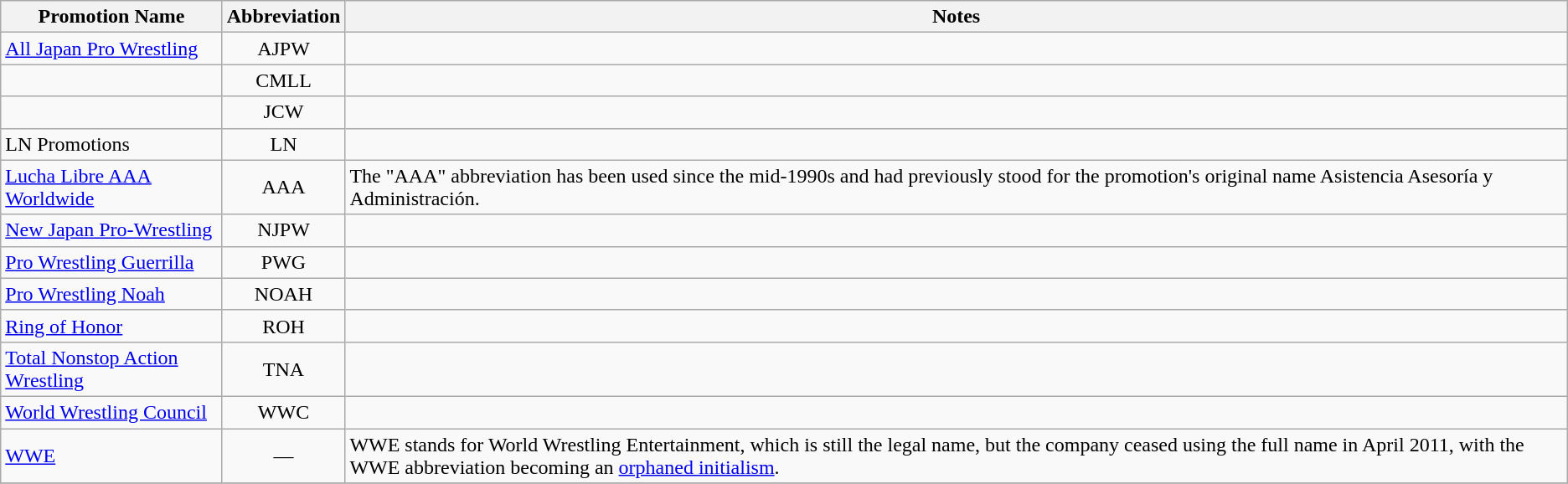<table class="wikitable">
<tr>
<th>Promotion Name</th>
<th>Abbreviation</th>
<th>Notes</th>
</tr>
<tr>
<td><a href='#'>All Japan Pro Wrestling</a></td>
<td align=center>AJPW</td>
<td></td>
</tr>
<tr>
<td></td>
<td align=center>CMLL</td>
<td></td>
</tr>
<tr>
<td></td>
<td align=center>JCW</td>
<td></td>
</tr>
<tr>
<td>LN Promotions</td>
<td align=center>LN</td>
<td></td>
</tr>
<tr>
<td><a href='#'>Lucha Libre AAA Worldwide</a></td>
<td align=center>AAA</td>
<td>The "AAA" abbreviation has been used since the mid-1990s and had previously stood for the promotion's original name Asistencia Asesoría y Administración.</td>
</tr>
<tr>
<td><a href='#'>New Japan Pro-Wrestling</a></td>
<td align=center>NJPW</td>
<td></td>
</tr>
<tr>
<td><a href='#'>Pro Wrestling Guerrilla</a></td>
<td align=center>PWG</td>
<td></td>
</tr>
<tr>
<td><a href='#'>Pro Wrestling Noah</a></td>
<td align=center>NOAH</td>
<td></td>
</tr>
<tr>
<td><a href='#'>Ring of Honor</a></td>
<td align=center>ROH</td>
<td></td>
</tr>
<tr>
<td><a href='#'>Total Nonstop Action Wrestling</a></td>
<td align=center>TNA</td>
<td></td>
</tr>
<tr>
<td><a href='#'>World Wrestling Council</a></td>
<td align=center>WWC</td>
<td></td>
</tr>
<tr>
<td><a href='#'>WWE</a></td>
<td align=center>—</td>
<td>WWE stands for World Wrestling Entertainment, which is still the legal name, but the company ceased using the full name in April 2011, with the WWE abbreviation becoming an <a href='#'>orphaned initialism</a>.<br></td>
</tr>
<tr>
</tr>
</table>
